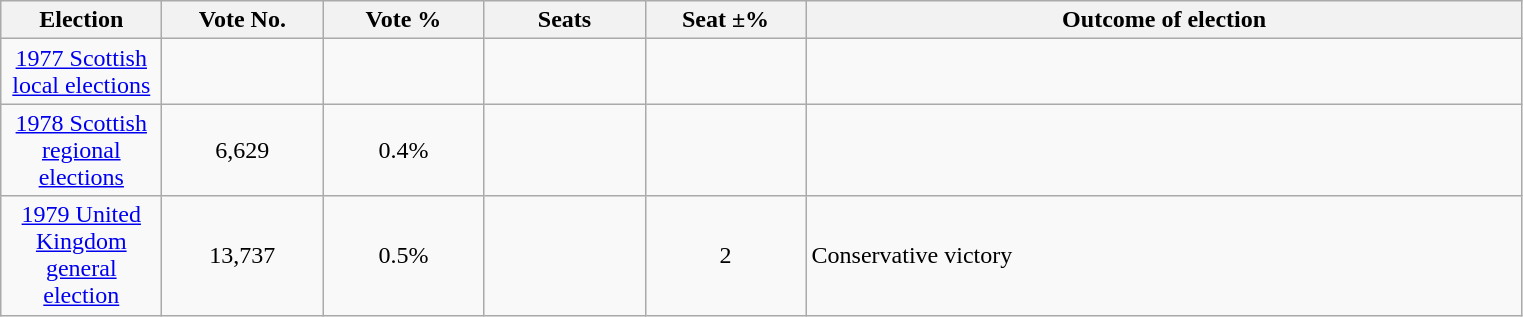<table class="sortable wikitable">
<tr>
<th width=100px>Election</th>
<th width=100px>Vote No.</th>
<th width=100px>Vote %</th>
<th width=100px>Seats</th>
<th width=100px>Seat ±%</th>
<th width=470px>Outcome of election</th>
</tr>
<tr>
<td align=center><a href='#'>1977 Scottish local elections</a></td>
<td align=center></td>
<td align=center></td>
<td align=left></td>
<td align=center></td>
<td align=left></td>
</tr>
<tr>
<td align=center><a href='#'>1978 Scottish regional elections</a></td>
<td align=center>6,629</td>
<td align=center>0.4%</td>
<td align=left></td>
<td align=center></td>
<td align=left></td>
</tr>
<tr>
<td align=center><a href='#'>1979 United Kingdom general election</a></td>
<td align=center>13,737</td>
<td align=center>0.5%</td>
<td align=left></td>
<td align=center>2</td>
<td align=left>Conservative victory</td>
</tr>
</table>
